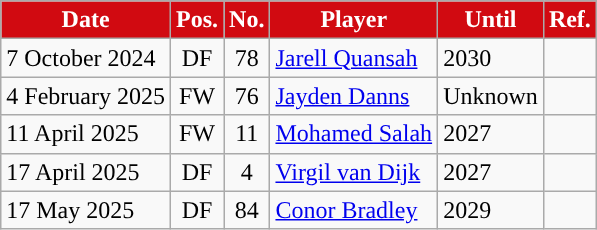<table class="wikitable plainrowheaders sortable">
<tr>
<th style="background:#D10A11; color:white; ">Date</th>
<th style="background:#D10A11; color:white; ">Pos.</th>
<th style="background:#D10A11; color:white; ">No.</th>
<th style="background:#D10A11; color:white; ">Player</th>
<th style="background:#D10A11; color:white; ">Until</th>
<th style="background:#D10A11; color:white; ">Ref.</th>
</tr>
<tr>
<td>7 October 2024</td>
<td style="text-align:center">DF</td>
<td style="text-align:center">78</td>
<td> <a href='#'>Jarell Quansah</a></td>
<td>2030</td>
<td></td>
</tr>
<tr>
<td>4 February 2025</td>
<td style="text-align:center">FW</td>
<td style="text-align:center">76</td>
<td> <a href='#'>Jayden Danns</a></td>
<td>Unknown</td>
<td></td>
</tr>
<tr>
<td>11 April 2025</td>
<td style="text-align:center">FW</td>
<td style="text-align:center">11</td>
<td> <a href='#'>Mohamed Salah</a></td>
<td>2027</td>
<td></td>
</tr>
<tr>
<td>17 April 2025</td>
<td style="text-align:center">DF</td>
<td style="text-align:center">4</td>
<td> <a href='#'>Virgil van Dijk</a></td>
<td>2027</td>
<td></td>
</tr>
<tr>
<td>17 May 2025</td>
<td style="text-align:center">DF</td>
<td style="text-align:center">84</td>
<td> <a href='#'>Conor Bradley</a></td>
<td>2029</td>
<td></td>
</tr>
</table>
